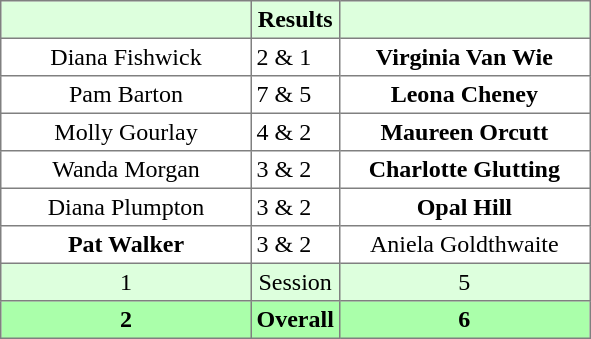<table border="1" cellpadding="3" style="border-collapse: collapse; text-align:center;">
<tr style="background:#ddffdd;">
<th width=160></th>
<th>Results</th>
<th width=160></th>
</tr>
<tr>
<td>Diana Fishwick</td>
<td align=left> 2 & 1</td>
<td><strong>Virginia Van Wie</strong></td>
</tr>
<tr>
<td>Pam Barton</td>
<td align=left> 7 & 5</td>
<td><strong>Leona Cheney</strong></td>
</tr>
<tr>
<td>Molly Gourlay</td>
<td align=left> 4 & 2</td>
<td><strong>Maureen Orcutt</strong></td>
</tr>
<tr>
<td>Wanda Morgan</td>
<td align=left> 3 & 2</td>
<td><strong>Charlotte Glutting</strong></td>
</tr>
<tr>
<td>Diana Plumpton</td>
<td align=left> 3 & 2</td>
<td><strong>Opal Hill</strong></td>
</tr>
<tr>
<td><strong>Pat Walker</strong></td>
<td align=left> 3 & 2</td>
<td>Aniela Goldthwaite</td>
</tr>
<tr style="background:#ddffdd;">
<td>1</td>
<td>Session</td>
<td>5</td>
</tr>
<tr style="background:#aaffaa;">
<th>2</th>
<th>Overall</th>
<th>6</th>
</tr>
</table>
